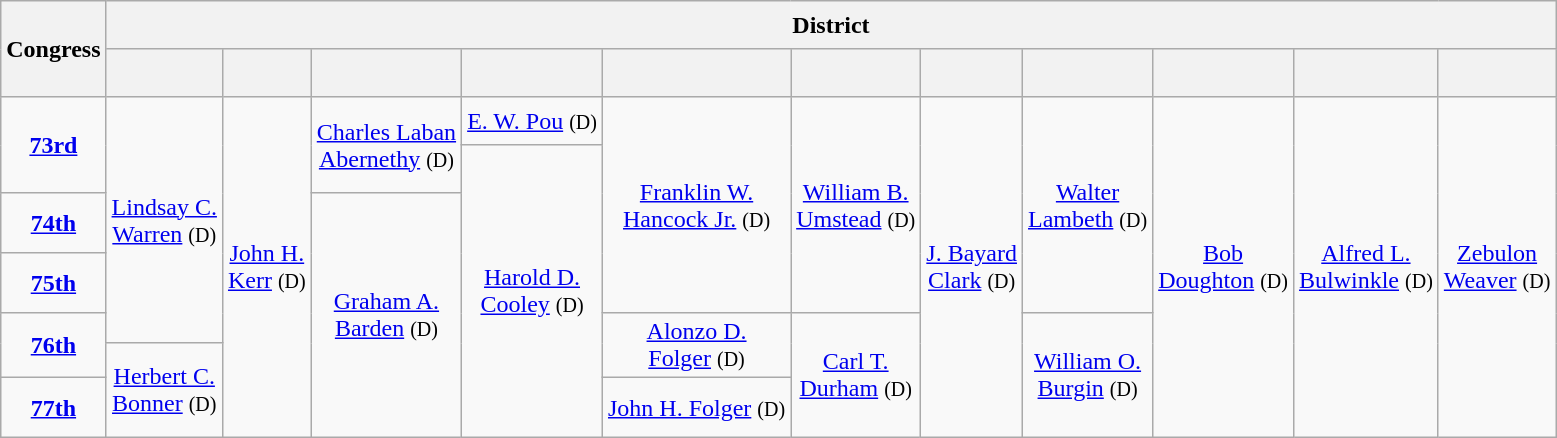<table class=wikitable style="text-align:center">
<tr style="height:2em">
<th rowspan=2>Congress</th>
<th colspan=11>District</th>
</tr>
<tr style="height:2em">
<th></th>
<th></th>
<th></th>
<th></th>
<th></th>
<th></th>
<th></th>
<th></th>
<th></th>
<th></th>
<th></th>
</tr>
<tr style="height:2em">
<td rowspan=2><strong><a href='#'>73rd</a></strong> </td>
<td rowspan=5 ><a href='#'>Lindsay C.<br>Warren</a> <small>(D)</small></td>
<td rowspan=7 ><a href='#'>John H.<br>Kerr</a> <small>(D)</small></td>
<td rowspan=2 ><a href='#'>Charles Laban<br>Abernethy</a> <small>(D)</small></td>
<td><a href='#'>E. W. Pou</a> <small>(D)</small></td>
<td rowspan=4 ><a href='#'>Franklin W.<br>Hancock Jr.</a> <small>(D)</small></td>
<td rowspan=4 ><a href='#'>William B.<br>Umstead</a> <small>(D)</small></td>
<td rowspan=7 ><a href='#'>J. Bayard<br>Clark</a> <small>(D)</small></td>
<td rowspan=4 ><a href='#'>Walter<br>Lambeth</a> <small>(D)</small></td>
<td rowspan=7 ><a href='#'>Bob<br>Doughton</a> <small>(D)</small></td>
<td rowspan=7 ><a href='#'>Alfred L.<br>Bulwinkle</a> <small>(D)</small></td>
<td rowspan=7 ><a href='#'>Zebulon<br>Weaver</a> <small>(D)</small></td>
</tr>
<tr style="height:2em">
<td rowspan=6 ><a href='#'>Harold D.<br>Cooley</a> <small>(D)</small></td>
</tr>
<tr style="height:2.5em">
<td><strong><a href='#'>74th</a></strong> </td>
<td rowspan=5 ><a href='#'>Graham A.<br>Barden</a> <small>(D)</small></td>
</tr>
<tr style="height:2.5em">
<td><strong><a href='#'>75th</a></strong> </td>
</tr>
<tr style="height:1.25em">
<td rowspan=2><strong><a href='#'>76th</a></strong> </td>
<td rowspan=2 ><a href='#'>Alonzo D.<br>Folger</a> <small>(D)</small></td>
<td rowspan=3 ><a href='#'>Carl T.<br>Durham</a> <small>(D)</small></td>
<td rowspan=3 ><a href='#'>William O.<br>Burgin</a> <small>(D)</small></td>
</tr>
<tr style="height:1.25em">
<td rowspan=2 ><a href='#'>Herbert C.<br>Bonner</a> <small>(D)</small></td>
</tr>
<tr style="height:2.5em">
<td><strong><a href='#'>77th</a></strong> </td>
<td><a href='#'>John H. Folger</a> <small>(D)</small></td>
</tr>
</table>
